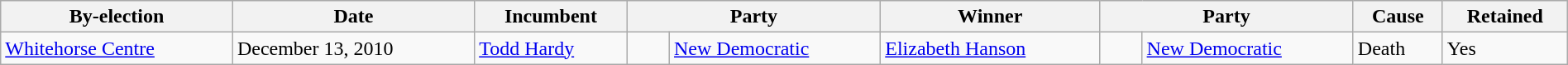<table class=wikitable style="width:100%">
<tr>
<th>By-election</th>
<th>Date</th>
<th>Incumbent</th>
<th colspan=2>Party</th>
<th>Winner</th>
<th colspan=2>Party</th>
<th>Cause</th>
<th>Retained</th>
</tr>
<tr>
<td><a href='#'>Whitehorse Centre</a></td>
<td>December 13, 2010</td>
<td><a href='#'>Todd Hardy</a></td>
<td>    </td>
<td><a href='#'>New Democratic</a></td>
<td><a href='#'>Elizabeth Hanson</a></td>
<td>    </td>
<td><a href='#'>New Democratic</a></td>
<td>Death</td>
<td>Yes</td>
</tr>
</table>
